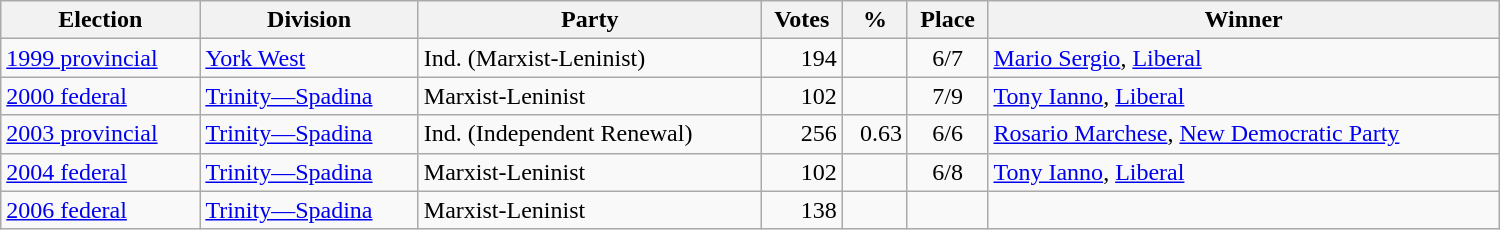<table class="wikitable" width="1000">
<tr>
<th align="left">Election</th>
<th align="left">Division</th>
<th align="left">Party</th>
<th align="right">Votes</th>
<th align="right">%</th>
<th align="center">Place</th>
<th align="center">Winner</th>
</tr>
<tr>
<td align="left"><a href='#'>1999 provincial</a></td>
<td align="left"><a href='#'>York West</a></td>
<td align="left">Ind. (Marxist-Leninist)</td>
<td align="right">194</td>
<td align="right"></td>
<td align="center">6/7</td>
<td align="left"><a href='#'>Mario Sergio</a>, <a href='#'>Liberal</a></td>
</tr>
<tr>
<td align="left"><a href='#'>2000 federal</a></td>
<td align="left"><a href='#'>Trinity—Spadina</a></td>
<td align="left">Marxist-Leninist</td>
<td align="right">102</td>
<td align="right"></td>
<td align="center">7/9</td>
<td align="left"><a href='#'>Tony Ianno</a>, <a href='#'>Liberal</a></td>
</tr>
<tr>
<td align="left"><a href='#'>2003 provincial</a></td>
<td align="left"><a href='#'>Trinity—Spadina</a></td>
<td align="left">Ind. (Independent Renewal)</td>
<td align="right">256</td>
<td align="right">0.63</td>
<td align="center">6/6</td>
<td align="left"><a href='#'>Rosario Marchese</a>, <a href='#'>New Democratic Party</a></td>
</tr>
<tr>
<td align="left"><a href='#'>2004 federal</a></td>
<td align="left"><a href='#'>Trinity—Spadina</a></td>
<td align="left">Marxist-Leninist</td>
<td align="right">102</td>
<td align="right"></td>
<td align="center">6/8</td>
<td align="left"><a href='#'>Tony Ianno</a>, <a href='#'>Liberal</a></td>
</tr>
<tr>
<td align="left"><a href='#'>2006 federal</a></td>
<td align="left"><a href='#'>Trinity—Spadina</a></td>
<td align="left">Marxist-Leninist</td>
<td align="right">138</td>
<td align="right"></td>
<td align="center"></td>
<td align="left"></td>
</tr>
</table>
